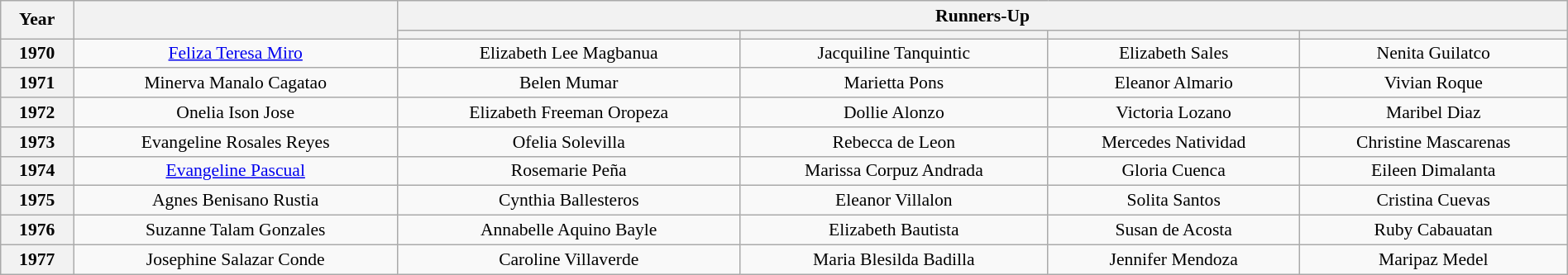<table class="wikitable" style="text-align:center; font-size:90%; line-height:17px; width:100%;">
<tr>
<th rowspan="2" scope="col">Year</th>
<th rowspan="2" scope="col"></th>
<th colspan="4" scope="col">Runners-Up</th>
</tr>
<tr>
<th scope="col"></th>
<th scope="col"></th>
<th scope="col"></th>
<th scope="col"></th>
</tr>
<tr>
<th>1970</th>
<td><a href='#'>Feliza Teresa Miro</a></td>
<td>Elizabeth Lee Magbanua</td>
<td>Jacquiline Tanquintic</td>
<td>Elizabeth Sales</td>
<td>Nenita Guilatco</td>
</tr>
<tr>
<th>1971</th>
<td>Minerva Manalo Cagatao</td>
<td>Belen Mumar</td>
<td>Marietta Pons</td>
<td>Eleanor Almario</td>
<td>Vivian Roque</td>
</tr>
<tr>
<th>1972</th>
<td>Onelia Ison Jose</td>
<td>Elizabeth Freeman Oropeza</td>
<td>Dollie Alonzo</td>
<td>Victoria Lozano</td>
<td>Maribel Diaz</td>
</tr>
<tr>
<th>1973</th>
<td>Evangeline Rosales Reyes</td>
<td>Ofelia Solevilla</td>
<td>Rebecca de Leon</td>
<td>Mercedes Natividad</td>
<td>Christine Mascarenas</td>
</tr>
<tr>
<th>1974</th>
<td><a href='#'>Evangeline Pascual</a></td>
<td>Rosemarie Peña</td>
<td>Marissa Corpuz Andrada</td>
<td>Gloria Cuenca</td>
<td>Eileen Dimalanta</td>
</tr>
<tr>
<th>1975</th>
<td>Agnes Benisano Rustia</td>
<td>Cynthia Ballesteros</td>
<td>Eleanor Villalon</td>
<td>Solita Santos</td>
<td>Cristina Cuevas</td>
</tr>
<tr>
<th>1976</th>
<td>Suzanne Talam Gonzales</td>
<td>Annabelle Aquino Bayle</td>
<td>Elizabeth Bautista</td>
<td>Susan de Acosta</td>
<td>Ruby Cabauatan</td>
</tr>
<tr>
<th>1977</th>
<td>Josephine Salazar Conde</td>
<td>Caroline Villaverde</td>
<td>Maria Blesilda Badilla</td>
<td>Jennifer Mendoza</td>
<td>Maripaz Medel</td>
</tr>
</table>
